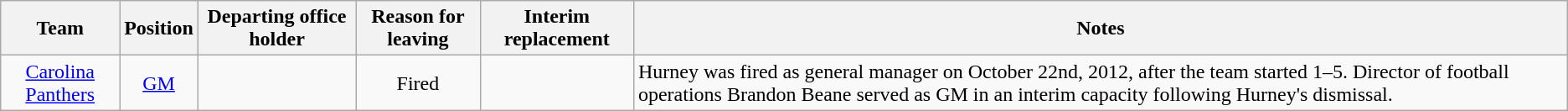<table class="wikitable sortable plainrowheaders">
<tr>
<th>Team</th>
<th>Position</th>
<th>Departing office holder</th>
<th>Reason for leaving</th>
<th>Interim replacement</th>
<th class="unsortable">Notes</th>
</tr>
<tr>
<td style="text-align:center;"><a href='#'>Carolina Panthers</a></td>
<td style="text-align:center;"><a href='#'>GM</a></td>
<td style="text-align:center;"></td>
<td style="text-align:center;">Fired</td>
<td style="text-align:center;"></td>
<td>Hurney was fired as general manager on October 22nd, 2012, after the team started 1–5. Director of football operations Brandon Beane served as GM in an interim capacity following Hurney's dismissal.</td>
</tr>
</table>
